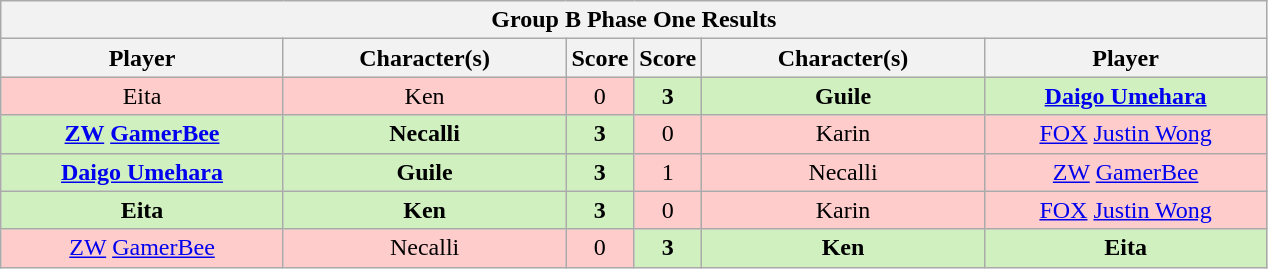<table class="wikitable" style="text-align: center;">
<tr>
<th colspan=6>Group B Phase One Results</th>
</tr>
<tr>
<th width="181px">Player</th>
<th width="181px">Character(s)</th>
<th width="20px">Score</th>
<th width="20px">Score</th>
<th width="181px">Character(s)</th>
<th width="181px">Player</th>
</tr>
<tr>
<td style="background: #FFCCCC;"> Eita</td>
<td style="background: #FFCCCC;">Ken</td>
<td style="background: #FFCCCC;">0</td>
<td style="background: #D0F0C0;"><strong>3</strong></td>
<td style="background: #D0F0C0;"><strong>Guile</strong></td>
<td style="background: #D0F0C0;"><strong> <a href='#'>Daigo Umehara</a></strong></td>
</tr>
<tr>
<td style="background: #D0F0C0;"><strong><a href='#'>ZW</a> <a href='#'>GamerBee</a></strong></td>
<td style="background: #D0F0C0;"><strong>Necalli</strong></td>
<td style="background: #D0F0C0;"><strong>3</strong></td>
<td style="background: #FFCCCC;">0</td>
<td style="background: #FFCCCC;">Karin</td>
<td style="background: #FFCCCC;"><a href='#'>FOX</a> <a href='#'>Justin Wong</a></td>
</tr>
<tr>
<td style="background: #D0F0C0;"><strong> <a href='#'>Daigo Umehara</a></strong></td>
<td style="background: #D0F0C0;"><strong>Guile</strong></td>
<td style="background: #D0F0C0;"><strong>3</strong></td>
<td style="background: #FFCCCC;">1</td>
<td style="background: #FFCCCC;">Necalli</td>
<td style="background: #FFCCCC;"><a href='#'>ZW</a> <a href='#'>GamerBee</a></td>
</tr>
<tr>
<td style="background: #D0F0C0;"><strong> Eita</strong></td>
<td style="background: #D0F0C0;"><strong>Ken</strong></td>
<td style="background: #D0F0C0;"><strong>3</strong></td>
<td style="background: #FFCCCC;">0</td>
<td style="background: #FFCCCC;">Karin</td>
<td style="background: #FFCCCC;"><a href='#'>FOX</a> <a href='#'>Justin Wong</a></td>
</tr>
<tr>
<td style="background: #FFCCCC;"><a href='#'>ZW</a> <a href='#'>GamerBee</a></td>
<td style="background: #FFCCCC;">Necalli</td>
<td style="background: #FFCCCC;">0</td>
<td style="background: #D0F0C0;"><strong>3</strong></td>
<td style="background: #D0F0C0;"><strong>Ken</strong></td>
<td style="background: #D0F0C0;"><strong> Eita</strong></td>
</tr>
</table>
